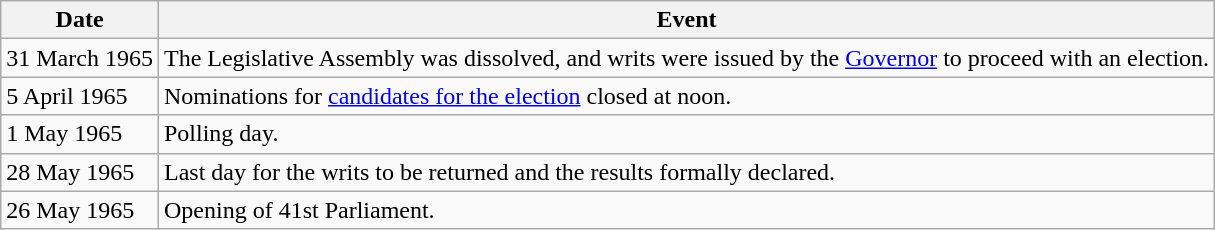<table class="wikitable">
<tr>
<th>Date</th>
<th>Event</th>
</tr>
<tr>
<td>31 March 1965</td>
<td>The Legislative Assembly was dissolved, and writs were issued by the <a href='#'>Governor</a> to proceed with an election.</td>
</tr>
<tr>
<td>5 April 1965</td>
<td>Nominations for <a href='#'>candidates for the election</a> closed at noon.</td>
</tr>
<tr>
<td>1 May 1965</td>
<td>Polling day.</td>
</tr>
<tr>
<td>28 May 1965</td>
<td>Last day for the writs to be returned and the results formally declared.</td>
</tr>
<tr>
<td>26 May 1965</td>
<td>Opening of 41st Parliament.</td>
</tr>
</table>
